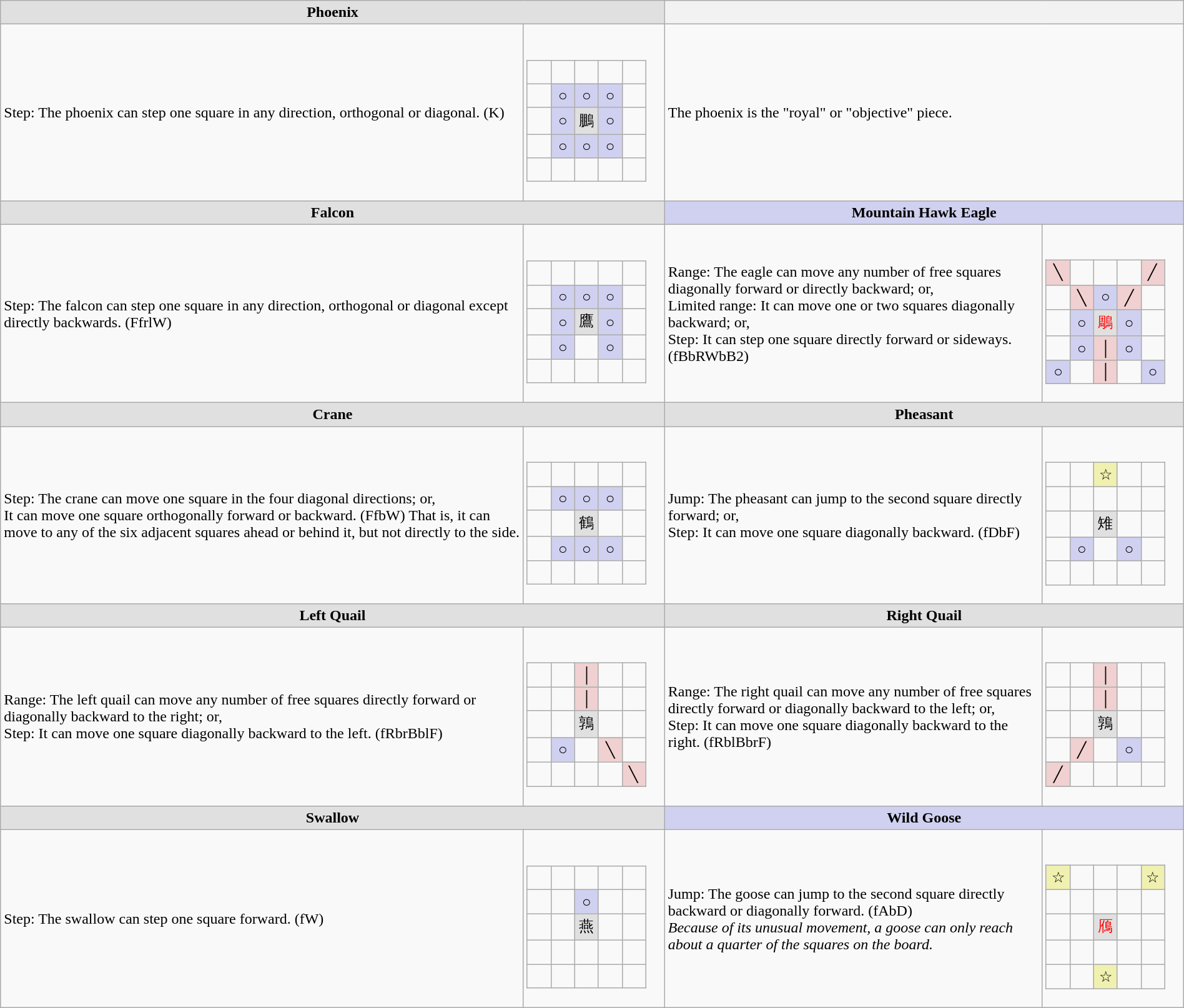<table border="1" class="wikitable" style="margin: auto;">
<tr>
<th colspan="2" style="background:#e0e0e0;">Phoenix</th>
<th colspan="2"> </th>
</tr>
<tr>
<td>Step: The phoenix can step one square in any direction, orthogonal or diagonal. (K)</td>
<td><br><table border="1" class="wikitable">
<tr align=center>
<td width="20"> </td>
<td width="20"> </td>
<td width="20"> </td>
<td width="20"> </td>
<td width="20"> </td>
</tr>
<tr align=center>
<td> </td>
<td style="background:#d0d0f0;">○</td>
<td style="background:#d0d0f0;">○</td>
<td style="background:#d0d0f0;">○</td>
<td> </td>
</tr>
<tr align=center>
<td> </td>
<td style="background:#d0d0f0;">○</td>
<td style="background:#e0e0e0;">鵬</td>
<td style="background:#d0d0f0;">○</td>
<td> </td>
</tr>
<tr align=center>
<td> </td>
<td style="background:#d0d0f0;">○</td>
<td style="background:#d0d0f0;">○</td>
<td style="background:#d0d0f0;">○</td>
<td> </td>
</tr>
<tr align=center>
<td> </td>
<td> </td>
<td> </td>
<td> </td>
<td> </td>
</tr>
</table>
</td>
<td colspan="2">The phoenix is the "royal" or "objective" piece.</td>
</tr>
<tr>
<th colspan="2" style="background:#e0e0e0;">Falcon</th>
<th colspan="2" style="background:#d0d0f0;">Mountain Hawk Eagle</th>
</tr>
<tr>
<td>Step: The falcon can step one square in any direction, orthogonal or diagonal except directly backwards. (FfrlW)<br></td>
<td><br><table border="1" class="wikitable">
<tr align=center>
<td width="20"> </td>
<td width="20"> </td>
<td width="20"> </td>
<td width="20"> </td>
<td width="20"> </td>
</tr>
<tr align=center>
<td> </td>
<td style="background:#d0d0f0;">○</td>
<td style="background:#d0d0f0;">○</td>
<td style="background:#d0d0f0;">○</td>
<td> </td>
</tr>
<tr align=center>
<td> </td>
<td style="background:#d0d0f0;">○</td>
<td style="background:#e0e0e0;">鷹</td>
<td style="background:#d0d0f0;">○</td>
<td> </td>
</tr>
<tr align=center>
<td> </td>
<td style="background:#d0d0f0;">○</td>
<td> </td>
<td style="background:#d0d0f0;">○</td>
<td> </td>
</tr>
<tr align=center>
<td> </td>
<td> </td>
<td> </td>
<td> </td>
<td> </td>
</tr>
</table>
</td>
<td>Range: The eagle can move any number of free squares diagonally forward or directly backward; or,<br>Limited range: It can move one or two squares diagonally backward; or,<br>Step: It can step one square directly forward or sideways. (fBbRWbB2)</td>
<td><br><table border="1" class="wikitable">
<tr align=center>
<td width="20" style="background:#f0d0d0;">╲</td>
<td width="20"> </td>
<td width="20"> </td>
<td width="20"> </td>
<td width="20" style="background:#f0d0d0;">╱</td>
</tr>
<tr align=center>
<td> </td>
<td style="background:#f0d0d0;">╲</td>
<td style="background:#d0d0f0;">○</td>
<td style="background:#f0d0d0;">╱</td>
<td> </td>
</tr>
<tr align=center>
<td> </td>
<td style="background:#d0d0f0;">○</td>
<td style="color:red; background:#e0e0e0;">鵰</td>
<td style="background:#d0d0f0;">○</td>
<td> </td>
</tr>
<tr align=center>
<td> </td>
<td style="background:#d0d0f0;">○</td>
<td style="background:#f0d0d0;">│</td>
<td style="background:#d0d0f0;">○</td>
<td> </td>
</tr>
<tr align=center>
<td style="background:#d0d0f0;">○</td>
<td> </td>
<td style="background:#f0d0d0;">│</td>
<td> </td>
<td style="background:#d0d0f0;">○</td>
</tr>
</table>
</td>
</tr>
<tr>
<th colspan="2" style="background:#e0e0e0;">Crane</th>
<th colspan="2" style="background:#e0e0e0;">Pheasant</th>
</tr>
<tr>
<td>Step: The crane can move one square in the four diagonal directions; or,<br>It can move one square orthogonally forward or backward. (FfbW)
That is, it can move to any of the six adjacent squares ahead or behind it, but not directly to the side.</td>
<td><br><table border="1" class="wikitable">
<tr align=center>
<td width="20"> </td>
<td width="20"> </td>
<td width="20"> </td>
<td width="20"> </td>
<td width="20"> </td>
</tr>
<tr align=center>
<td> </td>
<td style="background:#d0d0f0;">○</td>
<td style="background:#d0d0f0;">○</td>
<td style="background:#d0d0f0;">○</td>
<td> </td>
</tr>
<tr align=center>
<td> </td>
<td> </td>
<td style="background:#e0e0e0;">鶴</td>
<td> </td>
<td> </td>
</tr>
<tr align=center>
<td> </td>
<td style="background:#d0d0f0;">○</td>
<td style="background:#d0d0f0;">○</td>
<td style="background:#d0d0f0;">○</td>
<td> </td>
</tr>
<tr align=center>
<td> </td>
<td> </td>
<td> </td>
<td> </td>
<td> </td>
</tr>
</table>
</td>
<td>Jump: The pheasant can jump to the second square directly forward; or,<br>Step: It can move one square diagonally backward. (fDbF)</td>
<td><br><table border="1" class="wikitable">
<tr align=center>
<td width="20"> </td>
<td width="20"> </td>
<td width="20" style="background:#f0f0b0;">☆</td>
<td width="20"> </td>
<td width="20"> </td>
</tr>
<tr align=center>
<td> </td>
<td> </td>
<td> </td>
<td> </td>
<td> </td>
</tr>
<tr align=center>
<td> </td>
<td> </td>
<td style="background:#e0e0e0;">雉</td>
<td> </td>
<td> </td>
</tr>
<tr align=center>
<td> </td>
<td style="background:#d0d0f0;">○</td>
<td> </td>
<td style="background:#d0d0f0;">○</td>
<td> </td>
</tr>
<tr align=center>
<td> </td>
<td> </td>
<td> </td>
<td> </td>
<td> </td>
</tr>
</table>
</td>
</tr>
<tr>
<th colspan="2" style="background:#e0e0e0;">Left Quail</th>
<th colspan="2" style="background:#e0e0e0;">Right Quail</th>
</tr>
<tr>
<td>Range: The left quail can move any number of free squares directly forward or diagonally backward to the right; or,<br>Step: It can move one square diagonally backward to the left. (fRbrBblF)</td>
<td><br><table border="1" class="wikitable">
<tr align=center>
<td width="20"> </td>
<td width="20"> </td>
<td width="20" style="background:#f0d0d0;">│</td>
<td width="20"> </td>
<td width="20"> </td>
</tr>
<tr align=center>
<td> </td>
<td> </td>
<td style="background:#f0d0d0;">│</td>
<td> </td>
<td> </td>
</tr>
<tr align=center>
<td> </td>
<td> </td>
<td style="background:#e0e0e0;">鶉</td>
<td> </td>
<td> </td>
</tr>
<tr align=center>
<td> </td>
<td style="background:#d0d0f0;">○</td>
<td> </td>
<td style="background:#f0d0d0;">╲</td>
<td> </td>
</tr>
<tr align=center>
<td> </td>
<td> </td>
<td> </td>
<td> </td>
<td style="background:#f0d0d0;">╲</td>
</tr>
</table>
</td>
<td>Range: The right quail can move any number of free squares directly forward or diagonally backward to the left; or,<br>Step: It can move one square diagonally backward to the right. (fRblBbrF)</td>
<td><br><table border="1" class="wikitable">
<tr align=center>
<td width="20"> </td>
<td width="20"> </td>
<td width="20" style="background:#f0d0d0;">│</td>
<td width="20"> </td>
<td width="20"> </td>
</tr>
<tr align=center>
<td> </td>
<td> </td>
<td style="background:#f0d0d0;">│</td>
<td> </td>
<td> </td>
</tr>
<tr align=center>
<td> </td>
<td> </td>
<td style="background:#e0e0e0;">鶉</td>
<td> </td>
<td> </td>
</tr>
<tr align=center>
<td> </td>
<td style="background:#f0d0d0;">╱</td>
<td> </td>
<td style="background:#d0d0f0;">○</td>
<td> </td>
</tr>
<tr align=center>
<td style="background:#f0d0d0;">╱</td>
<td> </td>
<td> </td>
<td> </td>
<td> </td>
</tr>
</table>
</td>
</tr>
<tr>
<th colspan="2" style="background:#e0e0e0;">Swallow</th>
<th colspan="2" style="background:#d0d0f0;">Wild Goose</th>
</tr>
<tr>
<td>Step: The swallow can step one square forward. (fW)</td>
<td><br><table border="1" class="wikitable">
<tr align=center>
<td width="20"> </td>
<td width="20"> </td>
<td width="20"> </td>
<td width="20"> </td>
<td width="20"> </td>
</tr>
<tr align=center>
<td> </td>
<td> </td>
<td style="background:#d0d0f0;">○</td>
<td> </td>
<td> </td>
</tr>
<tr align=center>
<td> </td>
<td> </td>
<td style="background:#e0e0e0;">燕</td>
<td> </td>
<td> </td>
</tr>
<tr align=center>
<td> </td>
<td> </td>
<td> </td>
<td> </td>
<td> </td>
</tr>
<tr align=center>
<td> </td>
<td> </td>
<td> </td>
<td> </td>
<td> </td>
</tr>
</table>
</td>
<td>Jump: The goose can jump to the second square directly backward or diagonally forward. (fAbD)<br><em>Because of its unusual movement, a goose can only reach about a quarter of the squares on the board.</em></td>
<td><br><table border="1" class="wikitable">
<tr align=center>
<td width="20" style="background:#f0f0b0;">☆</td>
<td width="20"> </td>
<td width="20"> </td>
<td width="20"> </td>
<td width="20" style="background:#f0f0b0;">☆</td>
</tr>
<tr align=center>
<td> </td>
<td> </td>
<td> </td>
<td> </td>
<td> </td>
</tr>
<tr align=center>
<td> </td>
<td> </td>
<td style="color:red; background:#e0e0e0;">鴈</td>
<td> </td>
<td> </td>
</tr>
<tr align=center>
<td> </td>
<td> </td>
<td> </td>
<td> </td>
<td> </td>
</tr>
<tr align=center>
<td> </td>
<td> </td>
<td style="background:#f0f0b0;">☆</td>
<td> </td>
<td> </td>
</tr>
</table>
</td>
</tr>
</table>
